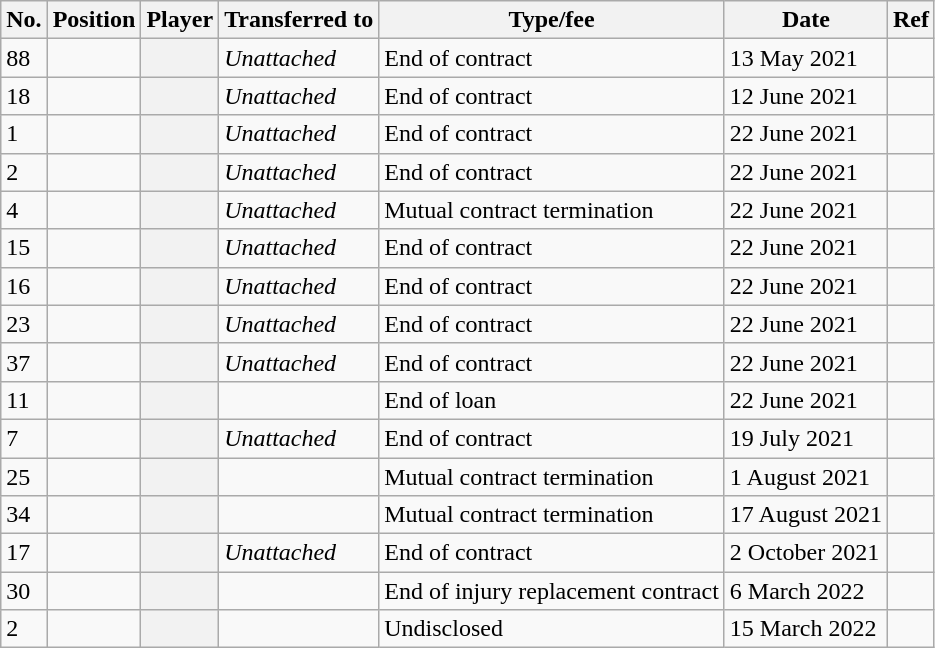<table class="wikitable plainrowheaders sortable" style="text-align:center; text-align:left">
<tr>
<th scope="col">No.</th>
<th scope="col">Position</th>
<th scope="col">Player</th>
<th scope="col">Transferred to</th>
<th scope="col">Type/fee</th>
<th scope="col">Date</th>
<th scope="col" class="unsortable">Ref</th>
</tr>
<tr>
<td>88</td>
<td></td>
<th scope="row"></th>
<td><em>Unattached</em></td>
<td>End of contract</td>
<td>13 May 2021</td>
<td></td>
</tr>
<tr>
<td>18</td>
<td></td>
<th scope="row"></th>
<td><em>Unattached</em></td>
<td>End of contract</td>
<td>12 June 2021</td>
<td></td>
</tr>
<tr>
<td>1</td>
<td></td>
<th scope="row"></th>
<td><em>Unattached</em></td>
<td>End of contract</td>
<td>22 June 2021</td>
<td></td>
</tr>
<tr>
<td>2</td>
<td></td>
<th scope="row"></th>
<td><em>Unattached</em></td>
<td>End of contract</td>
<td>22 June 2021</td>
<td></td>
</tr>
<tr>
<td>4</td>
<td></td>
<th scope="row"></th>
<td><em>Unattached</em></td>
<td>Mutual contract termination</td>
<td>22 June 2021</td>
<td></td>
</tr>
<tr>
<td>15</td>
<td></td>
<th scope="row"></th>
<td><em>Unattached</em></td>
<td>End of contract</td>
<td>22 June 2021</td>
<td></td>
</tr>
<tr>
<td>16</td>
<td></td>
<th scope="row"></th>
<td><em>Unattached</em></td>
<td>End of contract</td>
<td>22 June 2021</td>
<td></td>
</tr>
<tr>
<td>23</td>
<td></td>
<th scope="row"></th>
<td><em>Unattached</em></td>
<td>End of contract</td>
<td>22 June 2021</td>
<td></td>
</tr>
<tr>
<td>37</td>
<td></td>
<th scope="row"></th>
<td><em>Unattached</em></td>
<td>End of contract</td>
<td>22 June 2021</td>
<td></td>
</tr>
<tr>
<td>11</td>
<td></td>
<th scope="row"></th>
<td></td>
<td>End of loan</td>
<td>22 June 2021</td>
<td></td>
</tr>
<tr>
<td>7</td>
<td></td>
<th scope="row"></th>
<td><em>Unattached</em></td>
<td>End of contract</td>
<td>19 July 2021</td>
<td></td>
</tr>
<tr>
<td>25</td>
<td></td>
<th scope="row"></th>
<td></td>
<td>Mutual contract termination</td>
<td>1 August 2021</td>
<td></td>
</tr>
<tr>
<td>34</td>
<td></td>
<th scope="row"></th>
<td></td>
<td>Mutual contract termination</td>
<td>17 August 2021</td>
<td></td>
</tr>
<tr>
<td>17</td>
<td></td>
<th scope="row"></th>
<td><em>Unattached</em></td>
<td>End of contract</td>
<td>2 October 2021</td>
<td></td>
</tr>
<tr>
<td>30</td>
<td></td>
<th scope="row"></th>
<td></td>
<td>End of injury replacement contract</td>
<td>6 March 2022</td>
<td></td>
</tr>
<tr>
<td>2</td>
<td></td>
<th scope="row"></th>
<td></td>
<td>Undisclosed</td>
<td>15 March 2022</td>
<td></td>
</tr>
</table>
